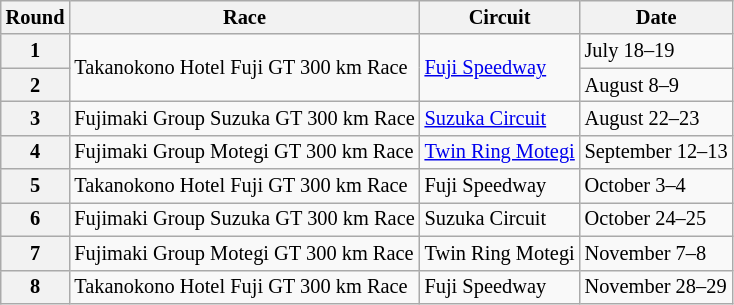<table class="wikitable" style="font-size: 85%;">
<tr>
<th>Round</th>
<th>Race</th>
<th>Circuit</th>
<th>Date</th>
</tr>
<tr>
<th>1</th>
<td rowspan="2">Takanokono Hotel Fuji GT 300 km Race</td>
<td rowspan=2> <a href='#'>Fuji Speedway</a></td>
<td>July 18–19</td>
</tr>
<tr>
<th>2</th>
<td>August 8–9</td>
</tr>
<tr>
<th>3</th>
<td>Fujimaki Group Suzuka GT 300 km Race</td>
<td> <a href='#'>Suzuka Circuit</a></td>
<td>August 22–23</td>
</tr>
<tr>
<th>4</th>
<td>Fujimaki Group Motegi GT 300 km Race</td>
<td> <a href='#'>Twin Ring Motegi</a></td>
<td>September 12–13</td>
</tr>
<tr>
<th>5</th>
<td>Takanokono Hotel Fuji GT 300 km Race</td>
<td> Fuji Speedway</td>
<td>October 3–4</td>
</tr>
<tr>
<th>6</th>
<td>Fujimaki Group Suzuka GT 300 km Race</td>
<td> Suzuka Circuit</td>
<td>October 24–25</td>
</tr>
<tr>
<th>7</th>
<td>Fujimaki Group Motegi GT 300 km Race</td>
<td> Twin Ring Motegi</td>
<td>November 7–8</td>
</tr>
<tr>
<th>8</th>
<td>Takanokono Hotel Fuji GT 300 km Race</td>
<td> Fuji Speedway</td>
<td>November 28–29</td>
</tr>
</table>
